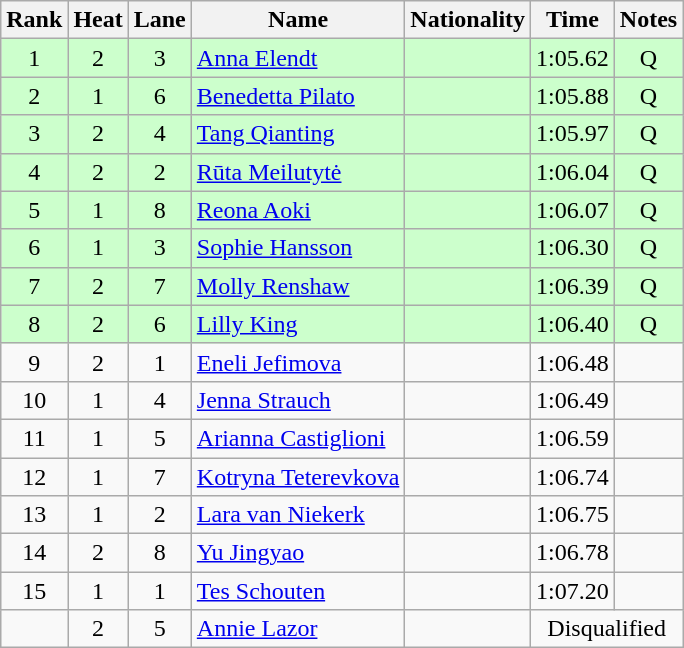<table class="wikitable sortable" style="text-align:center">
<tr>
<th>Rank</th>
<th>Heat</th>
<th>Lane</th>
<th>Name</th>
<th>Nationality</th>
<th>Time</th>
<th>Notes</th>
</tr>
<tr bgcolor=ccffcc>
<td>1</td>
<td>2</td>
<td>3</td>
<td align=left><a href='#'>Anna Elendt</a></td>
<td align=left></td>
<td>1:05.62</td>
<td>Q</td>
</tr>
<tr bgcolor=ccffcc>
<td>2</td>
<td>1</td>
<td>6</td>
<td align=left><a href='#'>Benedetta Pilato</a></td>
<td align=left></td>
<td>1:05.88</td>
<td>Q</td>
</tr>
<tr bgcolor=ccffcc>
<td>3</td>
<td>2</td>
<td>4</td>
<td align=left><a href='#'>Tang Qianting</a></td>
<td align=left></td>
<td>1:05.97</td>
<td>Q</td>
</tr>
<tr bgcolor=ccffcc>
<td>4</td>
<td>2</td>
<td>2</td>
<td align=left><a href='#'>Rūta Meilutytė</a></td>
<td align=left></td>
<td>1:06.04</td>
<td>Q</td>
</tr>
<tr bgcolor=ccffcc>
<td>5</td>
<td>1</td>
<td>8</td>
<td align=left><a href='#'>Reona Aoki</a></td>
<td align=left></td>
<td>1:06.07</td>
<td>Q</td>
</tr>
<tr bgcolor=ccffcc>
<td>6</td>
<td>1</td>
<td>3</td>
<td align=left><a href='#'>Sophie Hansson</a></td>
<td align=left></td>
<td>1:06.30</td>
<td>Q</td>
</tr>
<tr bgcolor=ccffcc>
<td>7</td>
<td>2</td>
<td>7</td>
<td align=left><a href='#'>Molly Renshaw</a></td>
<td align=left></td>
<td>1:06.39</td>
<td>Q</td>
</tr>
<tr bgcolor=ccffcc>
<td>8</td>
<td>2</td>
<td>6</td>
<td align=left><a href='#'>Lilly King</a></td>
<td align=left></td>
<td>1:06.40</td>
<td>Q</td>
</tr>
<tr>
<td>9</td>
<td>2</td>
<td>1</td>
<td align=left><a href='#'>Eneli Jefimova</a></td>
<td align=left></td>
<td>1:06.48</td>
<td></td>
</tr>
<tr>
<td>10</td>
<td>1</td>
<td>4</td>
<td align=left><a href='#'>Jenna Strauch</a></td>
<td align=left></td>
<td>1:06.49</td>
<td></td>
</tr>
<tr>
<td>11</td>
<td>1</td>
<td>5</td>
<td align=left><a href='#'>Arianna Castiglioni</a></td>
<td align=left></td>
<td>1:06.59</td>
<td></td>
</tr>
<tr>
<td>12</td>
<td>1</td>
<td>7</td>
<td align=left><a href='#'>Kotryna Teterevkova</a></td>
<td align=left></td>
<td>1:06.74</td>
<td></td>
</tr>
<tr>
<td>13</td>
<td>1</td>
<td>2</td>
<td align=left><a href='#'>Lara van Niekerk</a></td>
<td align=left></td>
<td>1:06.75</td>
<td></td>
</tr>
<tr>
<td>14</td>
<td>2</td>
<td>8</td>
<td align=left><a href='#'>Yu Jingyao</a></td>
<td align=left></td>
<td>1:06.78</td>
<td></td>
</tr>
<tr>
<td>15</td>
<td>1</td>
<td>1</td>
<td align=left><a href='#'>Tes Schouten</a></td>
<td align=left></td>
<td>1:07.20</td>
<td></td>
</tr>
<tr>
<td></td>
<td>2</td>
<td>5</td>
<td align=left><a href='#'>Annie Lazor</a></td>
<td align=left></td>
<td colspan=2>Disqualified</td>
</tr>
</table>
